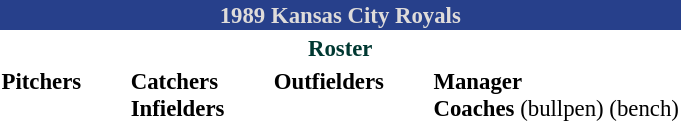<table class="toccolours" style="font-size: 95%;">
<tr>
<th colspan="10" style="background-color: #27408B; color: #DFDCDA; text-align: center;">1989 Kansas City Royals</th>
</tr>
<tr>
<td colspan="10" style="background-color: #FFFFFF; color: #003831; text-align: center;"><strong>Roster</strong></td>
</tr>
<tr>
<td valign="top"><strong>Pitchers</strong><br> 















</td>
<td width="25px"></td>
<td valign="top"><strong>Catchers</strong><br>

<strong>Infielders</strong>








</td>
<td width="25px"></td>
<td valign="top"><strong>Outfielders</strong><br>






</td>
<td width="25px"></td>
<td valign="top"><strong>Manager</strong><br>
<strong>Coaches</strong>
 (bullpen)



 (bench)
</td>
</tr>
</table>
